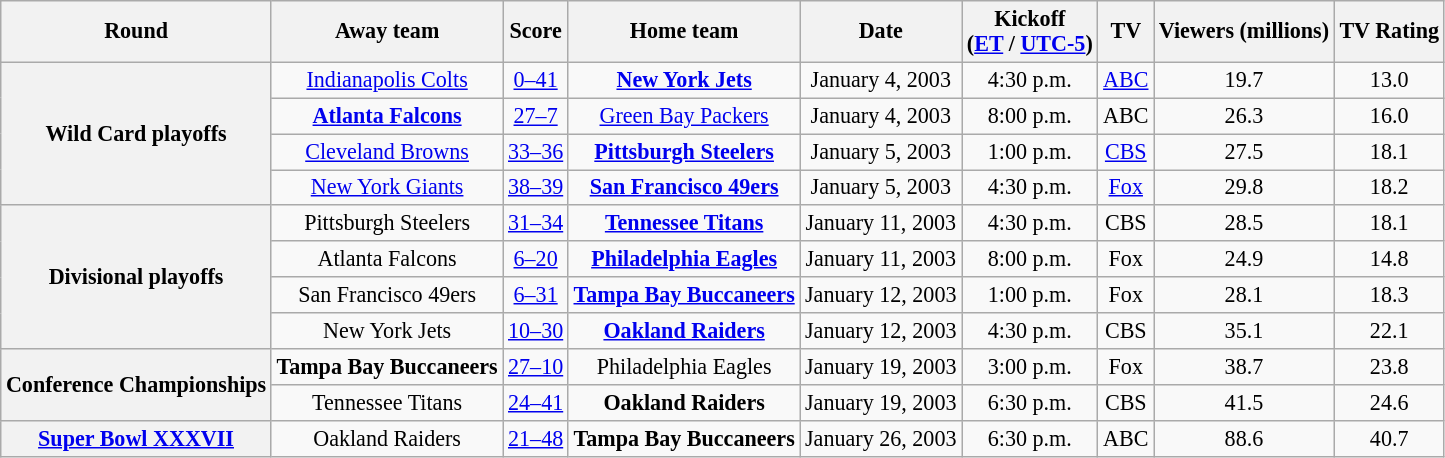<table class="wikitable sortable" style="font-size: 92%; text-align:center">
<tr>
<th>Round</th>
<th>Away team</th>
<th>Score</th>
<th>Home team</th>
<th>Date</th>
<th>Kickoff<br>(<a href='#'>ET</a> / <a href='#'>UTC-5</a>)</th>
<th>TV</th>
<th>Viewers (millions)</th>
<th>TV Rating</th>
</tr>
<tr>
<th rowspan=4>Wild Card playoffs</th>
<td><a href='#'>Indianapolis Colts</a></td>
<td><a href='#'>0–41</a></td>
<td><strong><a href='#'>New York Jets</a></strong></td>
<td>January 4, 2003</td>
<td>4:30 p.m.</td>
<td><a href='#'>ABC</a></td>
<td>19.7</td>
<td>13.0</td>
</tr>
<tr>
<td><strong><a href='#'>Atlanta Falcons</a></strong></td>
<td><a href='#'>27–7</a></td>
<td><a href='#'>Green Bay Packers</a></td>
<td>January 4, 2003</td>
<td>8:00 p.m.</td>
<td>ABC</td>
<td>26.3</td>
<td>16.0</td>
</tr>
<tr>
<td><a href='#'>Cleveland Browns</a></td>
<td><a href='#'>33–36</a></td>
<td><strong><a href='#'>Pittsburgh Steelers</a></strong></td>
<td>January 5, 2003</td>
<td>1:00 p.m.</td>
<td><a href='#'>CBS</a></td>
<td>27.5</td>
<td>18.1</td>
</tr>
<tr>
<td><a href='#'>New York Giants</a></td>
<td><a href='#'>38–39</a></td>
<td><strong><a href='#'>San Francisco 49ers</a></strong></td>
<td>January 5, 2003</td>
<td>4:30 p.m.</td>
<td><a href='#'>Fox</a></td>
<td>29.8</td>
<td>18.2</td>
</tr>
<tr>
<th rowspan=4>Divisional playoffs</th>
<td>Pittsburgh Steelers</td>
<td><a href='#'>31–34 </a></td>
<td><strong><a href='#'>Tennessee Titans</a></strong></td>
<td>January 11, 2003</td>
<td>4:30 p.m.</td>
<td>CBS</td>
<td>28.5</td>
<td>18.1</td>
</tr>
<tr>
<td>Atlanta Falcons</td>
<td><a href='#'>6–20</a></td>
<td><strong><a href='#'>Philadelphia Eagles</a></strong></td>
<td>January 11, 2003</td>
<td>8:00 p.m.</td>
<td>Fox</td>
<td>24.9</td>
<td>14.8</td>
</tr>
<tr>
<td>San Francisco 49ers</td>
<td><a href='#'>6–31</a></td>
<td><strong><a href='#'>Tampa Bay Buccaneers</a></strong></td>
<td>January 12, 2003</td>
<td>1:00 p.m.</td>
<td>Fox</td>
<td>28.1</td>
<td>18.3</td>
</tr>
<tr>
<td>New York Jets</td>
<td><a href='#'>10–30</a></td>
<td><strong><a href='#'>Oakland Raiders</a></strong></td>
<td>January 12, 2003</td>
<td>4:30 p.m.</td>
<td>CBS</td>
<td>35.1</td>
<td>22.1</td>
</tr>
<tr>
<th rowspan=2>Conference Championships</th>
<td><strong>Tampa Bay Buccaneers</strong></td>
<td><a href='#'>27–10</a></td>
<td>Philadelphia Eagles</td>
<td>January 19, 2003</td>
<td>3:00 p.m.</td>
<td>Fox</td>
<td>38.7</td>
<td>23.8</td>
</tr>
<tr>
<td>Tennessee Titans</td>
<td><a href='#'>24–41</a></td>
<td><strong>Oakland Raiders</strong></td>
<td>January 19, 2003</td>
<td>6:30 p.m.</td>
<td>CBS</td>
<td>41.5</td>
<td>24.6</td>
</tr>
<tr>
<th><a href='#'>Super Bowl XXXVII</a><br></th>
<td>Oakland Raiders</td>
<td><a href='#'>21–48</a></td>
<td><strong>Tampa Bay Buccaneers</strong></td>
<td>January 26, 2003</td>
<td>6:30 p.m.</td>
<td>ABC</td>
<td>88.6</td>
<td>40.7</td>
</tr>
</table>
